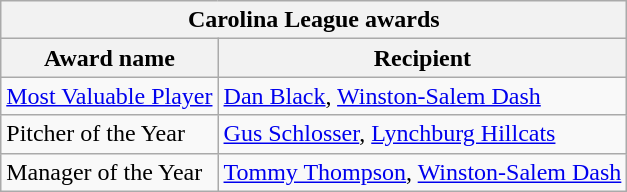<table class="wikitable">
<tr>
<th colspan="2">Carolina League awards</th>
</tr>
<tr>
<th>Award name</th>
<th>Recipient</th>
</tr>
<tr>
<td><a href='#'>Most Valuable Player</a></td>
<td><a href='#'>Dan Black</a>, <a href='#'>Winston-Salem Dash</a></td>
</tr>
<tr>
<td>Pitcher of the Year</td>
<td><a href='#'>Gus Schlosser</a>, <a href='#'>Lynchburg Hillcats</a></td>
</tr>
<tr>
<td>Manager of the Year</td>
<td><a href='#'>Tommy Thompson</a>, <a href='#'>Winston-Salem Dash</a></td>
</tr>
</table>
